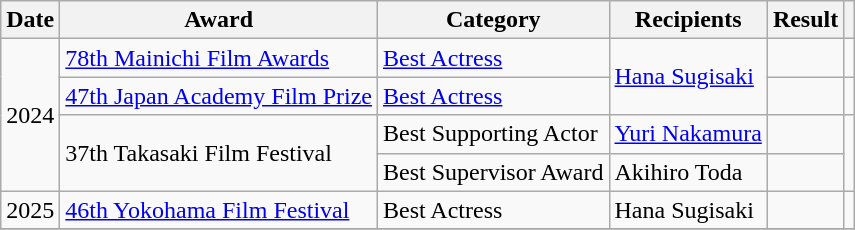<table class="wikitable sortable">
<tr>
<th>Date</th>
<th>Award</th>
<th>Category</th>
<th>Recipients</th>
<th>Result</th>
<th class="unsortable"></th>
</tr>
<tr>
<td rowspan=4>2024</td>
<td><a href='#'>78th Mainichi Film Awards</a></td>
<td><a href='#'>Best Actress</a></td>
<td rowspan=2><a href='#'>Hana Sugisaki</a></td>
<td></td>
<td></td>
</tr>
<tr>
<td><a href='#'>47th Japan Academy Film Prize</a></td>
<td><a href='#'>Best Actress</a></td>
<td></td>
<td></td>
</tr>
<tr>
<td rowspan=2>37th Takasaki Film Festival</td>
<td>Best Supporting Actor</td>
<td><a href='#'>Yuri Nakamura</a></td>
<td></td>
<td rowspan=2></td>
</tr>
<tr>
<td>Best Supervisor Award</td>
<td>Akihiro Toda</td>
<td></td>
</tr>
<tr>
<td>2025</td>
<td><a href='#'>46th Yokohama Film Festival</a></td>
<td>Best Actress</td>
<td>Hana Sugisaki</td>
<td></td>
<td></td>
</tr>
<tr>
</tr>
</table>
